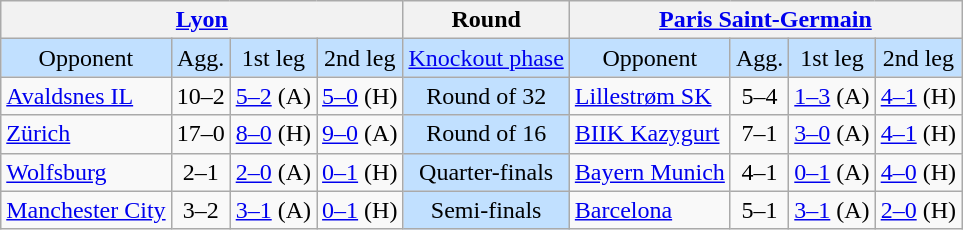<table class="wikitable" style="text-align:center">
<tr>
<th colspan=4> <a href='#'>Lyon</a></th>
<th>Round</th>
<th colspan=4> <a href='#'>Paris Saint-Germain</a></th>
</tr>
<tr style="background:#c1e0ff">
<td>Opponent</td>
<td>Agg.</td>
<td>1st leg</td>
<td>2nd leg</td>
<td><a href='#'>Knockout phase</a></td>
<td>Opponent</td>
<td>Agg.</td>
<td>1st leg</td>
<td>2nd leg</td>
</tr>
<tr>
<td align=left> <a href='#'>Avaldsnes IL</a></td>
<td>10–2</td>
<td><a href='#'>5–2</a> (A)</td>
<td><a href='#'>5–0</a> (H)</td>
<td style="background:#c1e0ff">Round of 32</td>
<td align=left> <a href='#'>Lillestrøm SK</a></td>
<td>5–4</td>
<td><a href='#'>1–3</a> (A)</td>
<td><a href='#'>4–1</a> (H)</td>
</tr>
<tr>
<td align=left> <a href='#'>Zürich</a></td>
<td>17–0</td>
<td><a href='#'>8–0</a> (H)</td>
<td><a href='#'>9–0</a> (A)</td>
<td style="background:#c1e0ff">Round of 16</td>
<td align=left> <a href='#'>BIIK Kazygurt</a></td>
<td>7–1</td>
<td><a href='#'>3–0</a> (A)</td>
<td><a href='#'>4–1</a> (H)</td>
</tr>
<tr>
<td align=left> <a href='#'>Wolfsburg</a></td>
<td>2–1</td>
<td><a href='#'>2–0</a> (A)</td>
<td><a href='#'>0–1</a> (H)</td>
<td style="background:#c1e0ff">Quarter-finals</td>
<td align=left> <a href='#'>Bayern Munich</a></td>
<td>4–1</td>
<td><a href='#'>0–1</a> (A)</td>
<td><a href='#'>4–0</a> (H)</td>
</tr>
<tr>
<td align=left> <a href='#'>Manchester City</a></td>
<td>3–2</td>
<td><a href='#'>3–1</a> (A)</td>
<td><a href='#'>0–1</a> (H)</td>
<td style="background:#c1e0ff">Semi-finals</td>
<td align=left> <a href='#'>Barcelona</a></td>
<td>5–1</td>
<td><a href='#'>3–1</a> (A)</td>
<td><a href='#'>2–0</a> (H)</td>
</tr>
</table>
